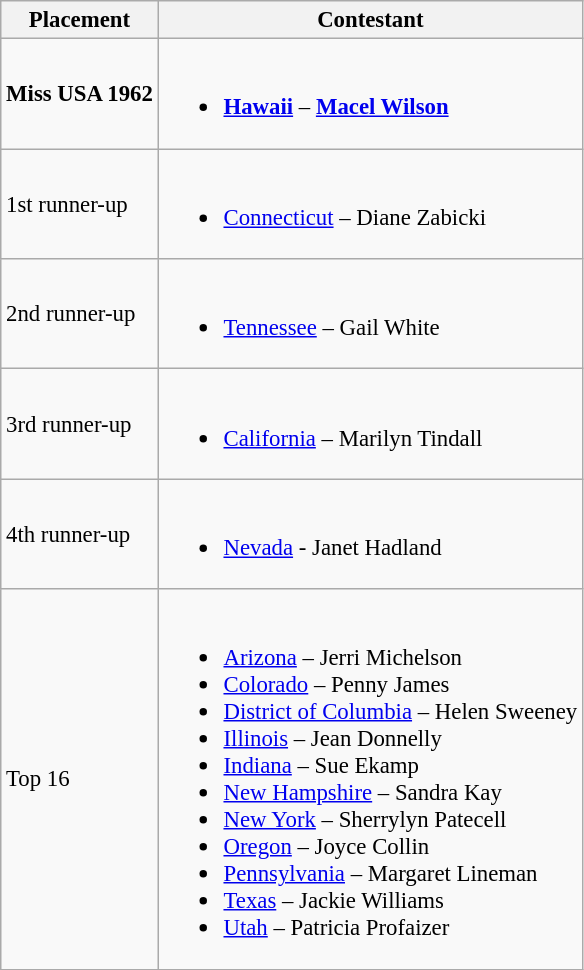<table class="wikitable sortable" style="font-size: 95%;">
<tr>
<th>Placement</th>
<th>Contestant</th>
</tr>
<tr>
<td><strong>Miss USA 1962</strong></td>
<td><br><ul><li><strong><a href='#'>Hawaii</a></strong> –  <strong><a href='#'>Macel Wilson</a></strong></li></ul></td>
</tr>
<tr>
<td>1st runner-up</td>
<td><br><ul><li><a href='#'>Connecticut</a> – Diane Zabicki</li></ul></td>
</tr>
<tr>
<td>2nd runner-up</td>
<td><br><ul><li><a href='#'>Tennessee</a> – Gail White</li></ul></td>
</tr>
<tr>
<td>3rd runner-up</td>
<td><br><ul><li><a href='#'>California</a> –  Marilyn Tindall</li></ul></td>
</tr>
<tr>
<td>4th runner-up</td>
<td><br><ul><li><a href='#'>Nevada</a> - Janet Hadland</li></ul></td>
</tr>
<tr>
<td>Top 16</td>
<td><br><ul><li><a href='#'>Arizona</a> – Jerri Michelson</li><li><a href='#'>Colorado</a> – Penny James</li><li><a href='#'>District of Columbia</a> – Helen Sweeney</li><li><a href='#'>Illinois</a> – Jean Donnelly</li><li><a href='#'>Indiana</a> – Sue Ekamp</li><li><a href='#'>New Hampshire</a> –  Sandra Kay</li><li><a href='#'>New York</a> –  Sherrylyn Patecell</li><li><a href='#'>Oregon</a> – Joyce Collin</li><li><a href='#'>Pennsylvania</a> – Margaret Lineman</li><li><a href='#'>Texas</a> – Jackie Williams</li><li><a href='#'>Utah</a> – Patricia Profaizer</li></ul></td>
</tr>
</table>
